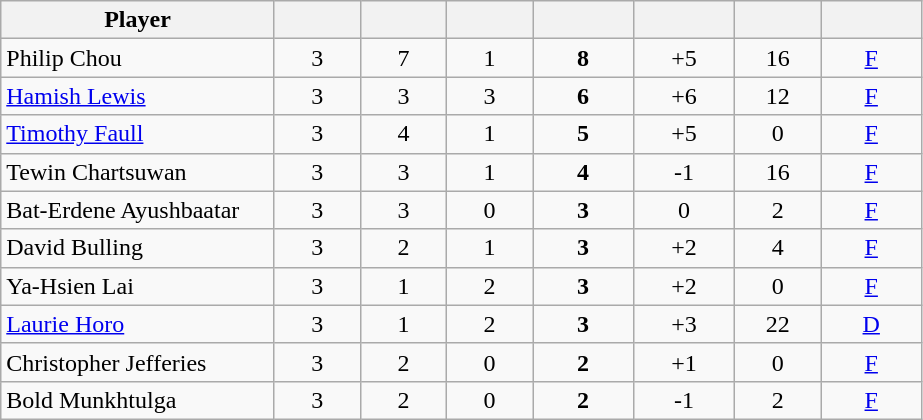<table class="wikitable sortable" style="text-align:center;">
<tr>
<th width="175px">Player</th>
<th width="50px"></th>
<th width="50px"></th>
<th width="50px"></th>
<th width="60px"></th>
<th width="60px"></th>
<th width="50px"></th>
<th width="60px"></th>
</tr>
<tr>
<td style="text-align:left;"> Philip Chou</td>
<td>3</td>
<td>7</td>
<td>1</td>
<td><strong>8</strong></td>
<td>+5</td>
<td>16</td>
<td><a href='#'>F</a></td>
</tr>
<tr>
<td style="text-align:left;"> <a href='#'>Hamish Lewis</a></td>
<td>3</td>
<td>3</td>
<td>3</td>
<td><strong>6</strong></td>
<td>+6</td>
<td>12</td>
<td><a href='#'>F</a></td>
</tr>
<tr>
<td style="text-align:left;"> <a href='#'>Timothy Faull</a></td>
<td>3</td>
<td>4</td>
<td>1</td>
<td><strong>5</strong></td>
<td>+5</td>
<td>0</td>
<td><a href='#'>F</a></td>
</tr>
<tr>
<td style="text-align:left;"> Tewin Chartsuwan</td>
<td>3</td>
<td>3</td>
<td>1</td>
<td><strong>4</strong></td>
<td>-1</td>
<td>16</td>
<td><a href='#'>F</a></td>
</tr>
<tr>
<td style="text-align:left;"> Bat-Erdene Ayushbaatar</td>
<td>3</td>
<td>3</td>
<td>0</td>
<td><strong>3</strong></td>
<td>0</td>
<td>2</td>
<td><a href='#'>F</a></td>
</tr>
<tr>
<td style="text-align:left;"> David Bulling</td>
<td>3</td>
<td>2</td>
<td>1</td>
<td><strong>3</strong></td>
<td>+2</td>
<td>4</td>
<td><a href='#'>F</a></td>
</tr>
<tr>
<td style="text-align:left;"> Ya-Hsien Lai</td>
<td>3</td>
<td>1</td>
<td>2</td>
<td><strong>3</strong></td>
<td>+2</td>
<td>0</td>
<td><a href='#'>F</a></td>
</tr>
<tr>
<td style="text-align:left;"> <a href='#'>Laurie Horo</a></td>
<td>3</td>
<td>1</td>
<td>2</td>
<td><strong>3</strong></td>
<td>+3</td>
<td>22</td>
<td><a href='#'>D</a></td>
</tr>
<tr>
<td style="text-align:left;"> Christopher Jefferies</td>
<td>3</td>
<td>2</td>
<td>0</td>
<td><strong>2</strong></td>
<td>+1</td>
<td>0</td>
<td><a href='#'>F</a></td>
</tr>
<tr>
<td style="text-align:left;"> Bold Munkhtulga</td>
<td>3</td>
<td>2</td>
<td>0</td>
<td><strong>2</strong></td>
<td>-1</td>
<td>2</td>
<td><a href='#'>F</a></td>
</tr>
</table>
